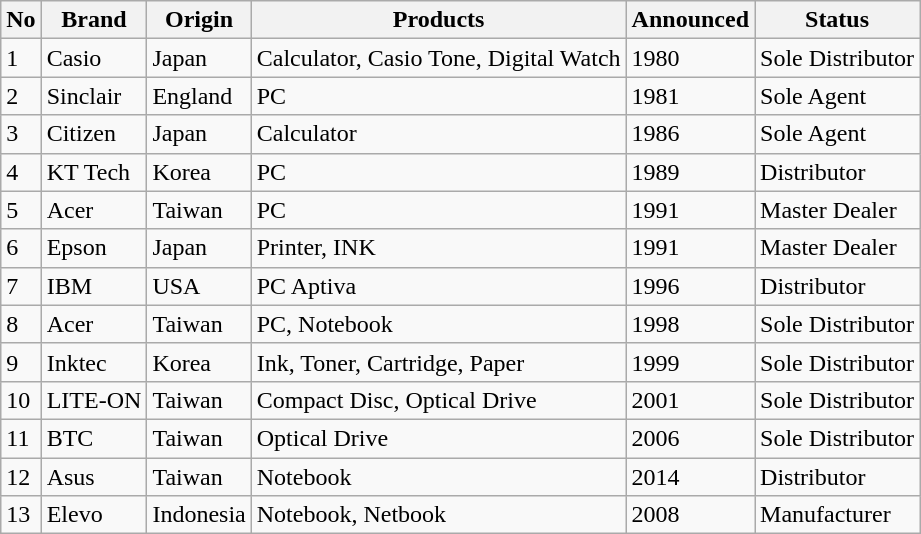<table class="wikitable sortable">
<tr>
<th>No</th>
<th>Brand</th>
<th>Origin</th>
<th>Products</th>
<th>Announced</th>
<th>Status</th>
</tr>
<tr>
<td>1</td>
<td>Casio</td>
<td>Japan</td>
<td>Calculator, Casio Tone, Digital Watch</td>
<td>1980</td>
<td>Sole Distributor</td>
</tr>
<tr>
<td>2</td>
<td>Sinclair</td>
<td>England</td>
<td>PC</td>
<td>1981</td>
<td>Sole Agent</td>
</tr>
<tr>
<td>3</td>
<td>Citizen</td>
<td>Japan</td>
<td>Calculator</td>
<td>1986</td>
<td>Sole Agent</td>
</tr>
<tr>
<td>4</td>
<td>KT Tech</td>
<td>Korea</td>
<td>PC</td>
<td>1989</td>
<td>Distributor</td>
</tr>
<tr>
<td>5</td>
<td>Acer</td>
<td>Taiwan</td>
<td>PC</td>
<td>1991</td>
<td>Master Dealer</td>
</tr>
<tr>
<td>6</td>
<td>Epson</td>
<td>Japan</td>
<td>Printer, INK</td>
<td>1991</td>
<td>Master Dealer</td>
</tr>
<tr>
<td>7</td>
<td>IBM</td>
<td>USA</td>
<td>PC Aptiva</td>
<td>1996</td>
<td>Distributor</td>
</tr>
<tr>
<td>8</td>
<td>Acer</td>
<td>Taiwan</td>
<td>PC, Notebook</td>
<td>1998</td>
<td>Sole Distributor</td>
</tr>
<tr>
<td>9</td>
<td>Inktec</td>
<td>Korea</td>
<td>Ink, Toner, Cartridge, Paper</td>
<td>1999</td>
<td>Sole Distributor</td>
</tr>
<tr>
<td>10</td>
<td>LITE-ON</td>
<td>Taiwan</td>
<td>Compact Disc, Optical Drive</td>
<td>2001</td>
<td>Sole Distributor</td>
</tr>
<tr>
<td>11</td>
<td>BTC</td>
<td>Taiwan</td>
<td>Optical Drive</td>
<td>2006</td>
<td>Sole Distributor</td>
</tr>
<tr>
<td>12</td>
<td>Asus</td>
<td>Taiwan</td>
<td>Notebook</td>
<td>2014</td>
<td>Distributor</td>
</tr>
<tr>
<td>13</td>
<td>Elevo</td>
<td>Indonesia</td>
<td>Notebook, Netbook</td>
<td>2008</td>
<td>Manufacturer</td>
</tr>
</table>
